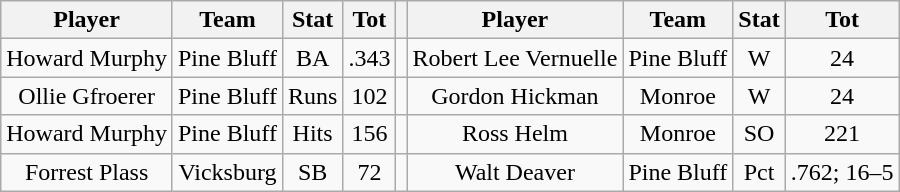<table class="wikitable" style="text-align:center">
<tr>
<th>Player</th>
<th>Team</th>
<th>Stat</th>
<th>Tot</th>
<th></th>
<th>Player</th>
<th>Team</th>
<th>Stat</th>
<th>Tot</th>
</tr>
<tr>
<td>Howard Murphy</td>
<td>Pine Bluff</td>
<td>BA</td>
<td>.343</td>
<td></td>
<td>Robert Lee Vernuelle</td>
<td>Pine Bluff</td>
<td>W</td>
<td>24</td>
</tr>
<tr>
<td>Ollie Gfroerer</td>
<td>Pine Bluff</td>
<td>Runs</td>
<td>102</td>
<td></td>
<td>Gordon Hickman</td>
<td>Monroe</td>
<td>W</td>
<td>24</td>
</tr>
<tr>
<td>Howard Murphy</td>
<td>Pine Bluff</td>
<td>Hits</td>
<td>156</td>
<td></td>
<td>Ross Helm</td>
<td>Monroe</td>
<td>SO</td>
<td>221</td>
</tr>
<tr>
<td>Forrest Plass</td>
<td>Vicksburg</td>
<td>SB</td>
<td>72</td>
<td></td>
<td>Walt Deaver</td>
<td>Pine Bluff</td>
<td>Pct</td>
<td>.762; 16–5</td>
</tr>
</table>
